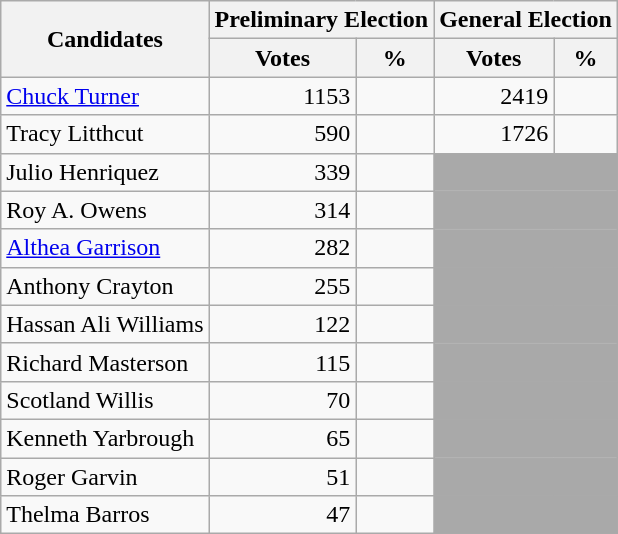<table class=wikitable>
<tr>
<th colspan=1 rowspan=2><strong>Candidates</strong></th>
<th colspan=2><strong>Preliminary Election</strong></th>
<th colspan=2><strong>General Election</strong></th>
</tr>
<tr>
<th>Votes</th>
<th>%</th>
<th>Votes</th>
<th>%</th>
</tr>
<tr>
<td><a href='#'>Chuck Turner</a></td>
<td align="right">1153</td>
<td align="right"></td>
<td align="right">2419</td>
<td align="right"></td>
</tr>
<tr>
<td>Tracy Litthcut</td>
<td align="right">590</td>
<td align="right"></td>
<td align="right">1726</td>
<td align="right"></td>
</tr>
<tr>
<td>Julio Henriquez</td>
<td align="right">339</td>
<td align="right"></td>
<td colspan=2 bgcolor=darkgray> </td>
</tr>
<tr>
<td>Roy A. Owens</td>
<td align="right">314</td>
<td align="right"></td>
<td colspan=2 bgcolor=darkgray> </td>
</tr>
<tr>
<td><a href='#'>Althea Garrison</a></td>
<td align="right">282</td>
<td align="right"></td>
<td colspan=2 bgcolor=darkgray> </td>
</tr>
<tr>
<td>Anthony Crayton</td>
<td align="right">255</td>
<td align="right"></td>
<td colspan=2 bgcolor=darkgray> </td>
</tr>
<tr>
<td>Hassan Ali Williams</td>
<td align="right">122</td>
<td align="right"></td>
<td colspan=2 bgcolor=darkgray> </td>
</tr>
<tr>
<td>Richard Masterson</td>
<td align="right">115</td>
<td align="right"></td>
<td colspan=2 bgcolor=darkgray> </td>
</tr>
<tr>
<td>Scotland Willis</td>
<td align="right">70</td>
<td align="right"></td>
<td colspan=2 bgcolor=darkgray> </td>
</tr>
<tr>
<td>Kenneth Yarbrough</td>
<td align="right">65</td>
<td align="right"></td>
<td colspan=2 bgcolor=darkgray> </td>
</tr>
<tr>
<td>Roger Garvin</td>
<td align="right">51</td>
<td align="right"></td>
<td colspan=2 bgcolor=darkgray> </td>
</tr>
<tr>
<td>Thelma Barros</td>
<td align="right">47</td>
<td align="right"></td>
<td colspan=2 bgcolor=darkgray> </td>
</tr>
</table>
